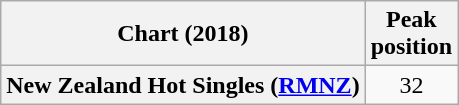<table class="wikitable sortable plainrowheaders">
<tr>
<th scope="col">Chart (2018)</th>
<th scope="col">Peak<br>position</th>
</tr>
<tr>
<th scope="row">New Zealand Hot Singles (<a href='#'>RMNZ</a>)</th>
<td align="center">32</td>
</tr>
</table>
